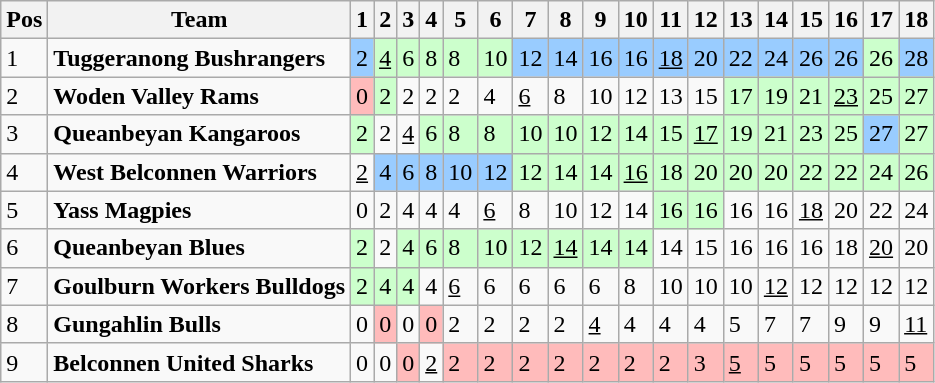<table class="wikitable">
<tr>
<th>Pos</th>
<th>Team</th>
<th>1</th>
<th>2</th>
<th>3</th>
<th>4</th>
<th>5</th>
<th>6</th>
<th>7</th>
<th>8</th>
<th>9</th>
<th>10</th>
<th>11</th>
<th>12</th>
<th>13</th>
<th>14</th>
<th>15</th>
<th>16</th>
<th>17</th>
<th>18</th>
</tr>
<tr>
<td>1</td>
<td><strong> Tuggeranong Bushrangers</strong></td>
<td style="background:#99ccff;">2</td>
<td style="background:#ccffcc;"><u>4</u></td>
<td style="background:#ccffcc;">6</td>
<td style="background:#ccffcc;">8</td>
<td style="background:#ccffcc;">8</td>
<td style="background:#ccffcc;">10</td>
<td style="background:#99ccff;">12</td>
<td style="background:#99ccff;">14</td>
<td style="background:#99ccff;">16</td>
<td style="background:#99ccff;">16</td>
<td style="background:#99ccff;"><u>18</u></td>
<td style="background:#99ccff;">20</td>
<td style="background:#99ccff;">22</td>
<td style="background:#99ccff;">24</td>
<td style="background:#99ccff;">26</td>
<td style="background:#99ccff;">26</td>
<td style="background:#ccffcc;">26</td>
<td style="background:#99ccff;">28</td>
</tr>
<tr>
<td>2</td>
<td> <strong>Woden Valley Rams</strong></td>
<td style="background:#ffbbbb;">0</td>
<td style="background:#ccffcc;">2</td>
<td>2</td>
<td>2</td>
<td>2</td>
<td>4</td>
<td><u>6</u></td>
<td>8</td>
<td>10</td>
<td>12</td>
<td>13</td>
<td>15</td>
<td style="background:#ccffcc;">17</td>
<td style="background:#ccffcc;">19</td>
<td style="background:#ccffcc;">21</td>
<td style="background:#ccffcc;"><u>23</u></td>
<td style="background:#ccffcc;">25</td>
<td style="background:#ccffcc;">27</td>
</tr>
<tr>
<td>3</td>
<td> <strong>Queanbeyan Kangaroos</strong></td>
<td style="background:#ccffcc;">2</td>
<td>2</td>
<td><u>4</u></td>
<td style="background:#ccffcc;">6</td>
<td style="background:#ccffcc;">8</td>
<td style="background:#ccffcc;">8</td>
<td style="background:#ccffcc;">10</td>
<td style="background:#ccffcc;">10</td>
<td style="background:#ccffcc;">12</td>
<td style="background:#ccffcc;">14</td>
<td style="background:#ccffcc;">15</td>
<td style="background:#ccffcc;"><u>17</u></td>
<td style="background:#ccffcc;">19</td>
<td style="background:#ccffcc;">21</td>
<td style="background:#ccffcc;">23</td>
<td style="background:#ccffcc;">25</td>
<td style="background:#99ccff;">27</td>
<td style="background:#ccffcc;">27</td>
</tr>
<tr>
<td>4</td>
<td> <strong>West Belconnen Warriors</strong></td>
<td><u>2</u></td>
<td style="background:#99ccff;">4</td>
<td style="background:#99ccff;">6</td>
<td style="background:#99ccff;">8</td>
<td style="background:#99ccff;">10</td>
<td style="background:#99ccff;">12</td>
<td style="background:#ccffcc;">12</td>
<td style="background:#ccffcc;">14</td>
<td style="background:#ccffcc;">14</td>
<td style="background:#ccffcc;"><u>16</u></td>
<td style="background:#ccffcc;">18</td>
<td style="background:#ccffcc;">20</td>
<td style="background:#ccffcc;">20</td>
<td style="background:#ccffcc;">20</td>
<td style="background:#ccffcc;">22</td>
<td style="background:#ccffcc;">22</td>
<td style="background:#ccffcc;">24</td>
<td style="background:#ccffcc;">26</td>
</tr>
<tr>
<td>5</td>
<td> <strong>Yass Magpies</strong></td>
<td>0</td>
<td>2</td>
<td>4</td>
<td>4</td>
<td>4</td>
<td><u>6</u></td>
<td>8</td>
<td>10</td>
<td>12</td>
<td>14</td>
<td style="background:#ccffcc;">16</td>
<td style="background:#ccffcc;">16</td>
<td>16</td>
<td>16</td>
<td><u>18</u></td>
<td>20</td>
<td>22</td>
<td>24</td>
</tr>
<tr>
<td>6</td>
<td> <strong>Queanbeyan Blues</strong></td>
<td style="background:#ccffcc;">2</td>
<td>2</td>
<td style="background:#ccffcc;">4</td>
<td style="background:#ccffcc;">6</td>
<td style="background:#ccffcc;">8</td>
<td style="background:#ccffcc;">10</td>
<td style="background:#ccffcc;">12</td>
<td style="background:#ccffcc;"><u>14</u></td>
<td style="background:#ccffcc;">14</td>
<td style="background:#ccffcc;">14</td>
<td>14</td>
<td>15</td>
<td>16</td>
<td>16</td>
<td>16</td>
<td>18</td>
<td><u>20</u></td>
<td>20</td>
</tr>
<tr>
<td>7</td>
<td><strong> Goulburn Workers Bulldogs</strong></td>
<td style="background:#ccffcc;">2</td>
<td style="background:#ccffcc;">4</td>
<td style="background:#ccffcc;">4</td>
<td>4</td>
<td><u>6</u></td>
<td>6</td>
<td>6</td>
<td>6</td>
<td>6</td>
<td>8</td>
<td>10</td>
<td>10</td>
<td>10</td>
<td><u>12</u></td>
<td>12</td>
<td>12</td>
<td>12</td>
<td>12</td>
</tr>
<tr>
<td>8</td>
<td> <strong>Gungahlin Bulls</strong></td>
<td>0</td>
<td style="background:#ffbbbb;">0</td>
<td>0</td>
<td style="background:#ffbbbb;">0</td>
<td>2</td>
<td>2</td>
<td>2</td>
<td>2</td>
<td><u>4</u></td>
<td>4</td>
<td>4</td>
<td>4</td>
<td>5</td>
<td>7</td>
<td>7</td>
<td>9</td>
<td>9</td>
<td><u>11</u></td>
</tr>
<tr>
<td>9</td>
<td><strong> Belconnen United Sharks</strong></td>
<td>0</td>
<td>0</td>
<td style="background:#ffbbbb;">0</td>
<td><u>2</u></td>
<td style="background:#ffbbbb;">2</td>
<td style="background:#ffbbbb;">2</td>
<td style="background:#ffbbbb;">2</td>
<td style="background:#ffbbbb;">2</td>
<td style="background:#ffbbbb;">2</td>
<td style="background:#ffbbbb;">2</td>
<td style="background:#ffbbbb;">2</td>
<td style="background:#ffbbbb;">3</td>
<td style="background:#ffbbbb;"><u>5</u></td>
<td style="background:#ffbbbb;">5</td>
<td style="background:#ffbbbb;">5</td>
<td style="background:#ffbbbb;">5</td>
<td style="background:#ffbbbb;">5</td>
<td style="background:#ffbbbb;">5</td>
</tr>
</table>
